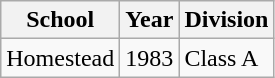<table class="wikitable">
<tr>
<th>School</th>
<th>Year</th>
<th>Division</th>
</tr>
<tr>
<td>Homestead</td>
<td>1983</td>
<td>Class A</td>
</tr>
</table>
